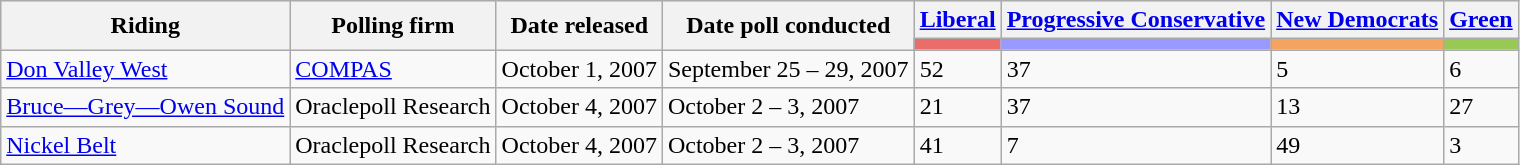<table class="wikitable">
<tr style="background-color:#E9E9E9" |>
<th rowspan="2">Riding</th>
<th rowspan="2">Polling firm</th>
<th rowspan="2">Date released</th>
<th rowspan="2">Date poll conducted</th>
<th><a href='#'>Liberal</a></th>
<th><a href='#'>Progressive Conservative</a></th>
<th><a href='#'>New Democrats</a></th>
<th><a href='#'>Green</a></th>
</tr>
<tr>
<th style="background-color:#EA6D6A;"></th>
<th style="background-color:#9999FF;"></th>
<th style="background-color:#F4A460;"></th>
<th style="background-color:#99C955;"></th>
</tr>
<tr>
<td><a href='#'>Don Valley West</a></td>
<td><a href='#'>COMPAS</a></td>
<td>October 1, 2007</td>
<td>September 25 – 29, 2007</td>
<td>52</td>
<td>37</td>
<td>5</td>
<td>6</td>
</tr>
<tr>
<td><a href='#'>Bruce—Grey—Owen Sound</a></td>
<td>Oraclepoll Research</td>
<td>October 4, 2007</td>
<td>October 2 – 3, 2007</td>
<td>21</td>
<td>37</td>
<td>13</td>
<td>27</td>
</tr>
<tr>
<td><a href='#'>Nickel Belt</a></td>
<td>Oraclepoll Research</td>
<td>October 4, 2007</td>
<td>October 2 – 3, 2007</td>
<td>41</td>
<td>7</td>
<td>49</td>
<td>3</td>
</tr>
</table>
